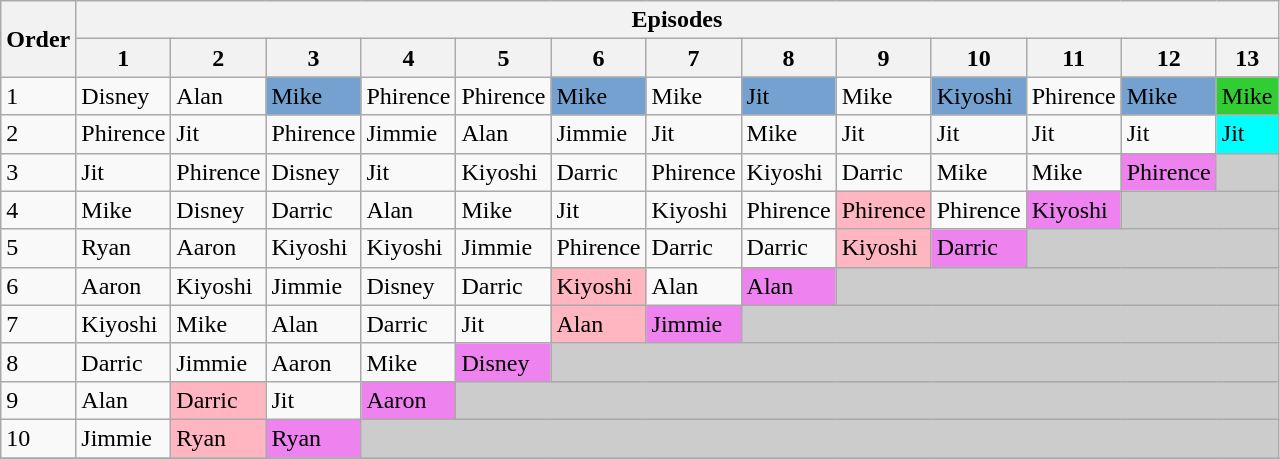<table class="wikitable">
<tr>
<th rowspan=2>Order</th>
<th colspan=13>Episodes</th>
</tr>
<tr>
<th>1</th>
<th>2</th>
<th>3</th>
<th>4</th>
<th>5</th>
<th>6</th>
<th>7</th>
<th>8</th>
<th>9</th>
<th>10</th>
<th>11</th>
<th>12</th>
<th>13</th>
</tr>
<tr>
<td>1</td>
<td>Disney</td>
<td>Alan</td>
<td style="background-color:#75A1D0;">Mike</td>
<td>Phirence</td>
<td>Phirence</td>
<td style="background-color:#75A1D0;">Mike</td>
<td>Mike</td>
<td style="background-color:#75A1D0;">Jit</td>
<td>Mike</td>
<td style="background-color:#75A1D0;">Kiyoshi</td>
<td>Phirence</td>
<td style="background-color:#75A1D0;">Mike</td>
<td style="background-color:limegreen;">Mike</td>
</tr>
<tr>
<td>2</td>
<td>Phirence</td>
<td>Jit</td>
<td>Phirence</td>
<td>Jimmie</td>
<td>Alan</td>
<td>Jimmie</td>
<td>Jit</td>
<td>Mike</td>
<td>Jit</td>
<td>Jit</td>
<td>Jit</td>
<td>Jit</td>
<td style="background-color:cyan;">Jit</td>
</tr>
<tr>
<td>3</td>
<td>Jit</td>
<td>Phirence</td>
<td>Disney</td>
<td>Jit</td>
<td>Kiyoshi</td>
<td>Darric</td>
<td>Phirence</td>
<td>Kiyoshi</td>
<td>Darric</td>
<td>Mike</td>
<td>Mike</td>
<td style="background-color:violet;">Phirence</td>
<td style="background:#CCCCCC;" colspan="1"></td>
</tr>
<tr>
<td>4</td>
<td>Mike</td>
<td>Disney</td>
<td>Darric</td>
<td>Alan</td>
<td>Mike</td>
<td>Jit</td>
<td>Kiyoshi</td>
<td>Phirence</td>
<td bgcolor="lightpink">Phirence</td>
<td>Phirence</td>
<td style="background-color:violet;">Kiyoshi</td>
<td style="background:#CCCCCC;" colspan="3"></td>
</tr>
<tr>
<td>5</td>
<td>Ryan</td>
<td>Aaron</td>
<td>Kiyoshi</td>
<td>Kiyoshi</td>
<td>Jimmie</td>
<td>Phirence</td>
<td>Darric</td>
<td>Darric</td>
<td bgcolor="lightpink">Kiyoshi</td>
<td style="background-color:violet;">Darric</td>
<td style="background:#CCCCCC;" colspan="3"></td>
</tr>
<tr>
<td>6</td>
<td>Aaron</td>
<td>Kiyoshi</td>
<td>Jimmie</td>
<td>Disney</td>
<td>Darric</td>
<td bgcolor="lightpink">Kiyoshi</td>
<td>Alan</td>
<td style="background-color:violet;">Alan</td>
<td style="background:#CCCCCC;" colspan="5"></td>
</tr>
<tr>
<td>7</td>
<td>Kiyoshi</td>
<td>Mike</td>
<td>Alan</td>
<td>Darric</td>
<td>Jit</td>
<td bgcolor="lightpink">Alan</td>
<td style="background-color:violet;">Jimmie</td>
<td style="background:#CCCCCC;" colspan="6"></td>
</tr>
<tr>
<td>8</td>
<td>Darric</td>
<td>Jimmie</td>
<td>Aaron</td>
<td>Mike</td>
<td style="background-color:violet;">Disney</td>
<td style="background:#CCCCCC;" colspan="8"></td>
</tr>
<tr>
<td>9</td>
<td>Alan</td>
<td bgcolor="lightpink">Darric</td>
<td>Jit</td>
<td style="background-color:violet;">Aaron</td>
<td style="background:#CCCCCC;" colspan="9"></td>
</tr>
<tr>
<td>10</td>
<td>Jimmie</td>
<td bgcolor="lightpink">Ryan</td>
<td style="background-color:violet;">Ryan</td>
<td style="background:#CCCCCC;" colspan="10"></td>
</tr>
<tr>
</tr>
</table>
